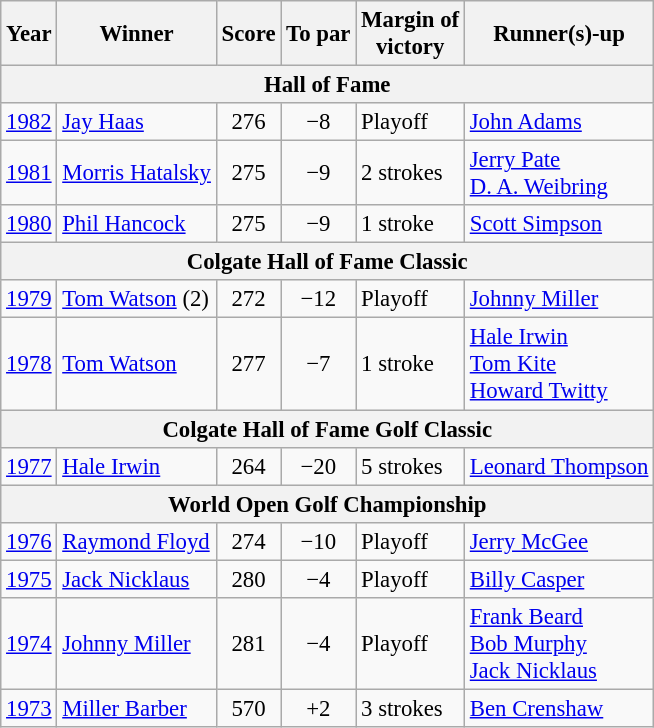<table class=wikitable style="font-size:95%">
<tr>
<th>Year</th>
<th>Winner</th>
<th>Score</th>
<th>To par</th>
<th>Margin of<br>victory</th>
<th>Runner(s)-up</th>
</tr>
<tr>
<th colspan=7>Hall of Fame</th>
</tr>
<tr>
<td><a href='#'>1982</a></td>
<td> <a href='#'>Jay Haas</a></td>
<td align=center>276</td>
<td align=center>−8</td>
<td>Playoff</td>
<td> <a href='#'>John Adams</a></td>
</tr>
<tr>
<td><a href='#'>1981</a></td>
<td> <a href='#'>Morris Hatalsky</a></td>
<td align=center>275</td>
<td align=center>−9</td>
<td>2 strokes</td>
<td> <a href='#'>Jerry Pate</a><br> <a href='#'>D. A. Weibring</a></td>
</tr>
<tr>
<td><a href='#'>1980</a></td>
<td> <a href='#'>Phil Hancock</a></td>
<td align=center>275</td>
<td align=center>−9</td>
<td>1 stroke</td>
<td> <a href='#'>Scott Simpson</a></td>
</tr>
<tr>
<th colspan=7>Colgate Hall of Fame Classic</th>
</tr>
<tr>
<td><a href='#'>1979</a></td>
<td> <a href='#'>Tom Watson</a> (2)</td>
<td align=center>272</td>
<td align=center>−12</td>
<td>Playoff</td>
<td> <a href='#'>Johnny Miller</a></td>
</tr>
<tr>
<td><a href='#'>1978</a></td>
<td> <a href='#'>Tom Watson</a></td>
<td align=center>277</td>
<td align=center>−7</td>
<td>1 stroke</td>
<td> <a href='#'>Hale Irwin</a><br> <a href='#'>Tom Kite</a><br> <a href='#'>Howard Twitty</a></td>
</tr>
<tr>
<th colspan=7>Colgate Hall of Fame Golf Classic</th>
</tr>
<tr>
<td><a href='#'>1977</a></td>
<td> <a href='#'>Hale Irwin</a></td>
<td align=center>264</td>
<td align=center>−20</td>
<td>5 strokes</td>
<td> <a href='#'>Leonard Thompson</a></td>
</tr>
<tr>
<th colspan=7>World Open Golf Championship</th>
</tr>
<tr>
<td><a href='#'>1976</a></td>
<td> <a href='#'>Raymond Floyd</a></td>
<td align=center>274</td>
<td align=center>−10</td>
<td>Playoff</td>
<td> <a href='#'>Jerry McGee</a></td>
</tr>
<tr>
<td><a href='#'>1975</a></td>
<td> <a href='#'>Jack Nicklaus</a></td>
<td align=center>280</td>
<td align=center>−4</td>
<td>Playoff</td>
<td> <a href='#'>Billy Casper</a></td>
</tr>
<tr>
<td><a href='#'>1974</a></td>
<td> <a href='#'>Johnny Miller</a></td>
<td align=center>281</td>
<td align=center>−4</td>
<td>Playoff</td>
<td> <a href='#'>Frank Beard</a><br> <a href='#'>Bob Murphy</a><br> <a href='#'>Jack Nicklaus</a></td>
</tr>
<tr>
<td><a href='#'>1973</a></td>
<td> <a href='#'>Miller Barber</a></td>
<td align=center>570</td>
<td align=center>+2</td>
<td>3 strokes</td>
<td> <a href='#'>Ben Crenshaw</a></td>
</tr>
</table>
